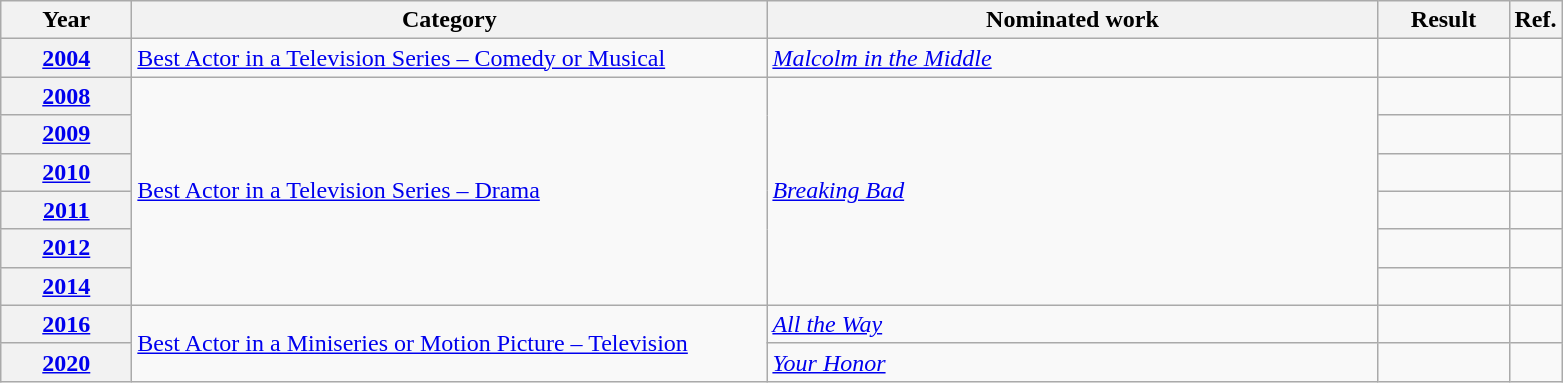<table class=wikitable>
<tr>
<th scope="col" style="width:5em;">Year</th>
<th scope="col" style="width:26em;">Category</th>
<th scope="col" style="width:25em;">Nominated work</th>
<th scope="col" style="width:5em;">Result</th>
<th>Ref.</th>
</tr>
<tr>
<th style="text-align:center;"><a href='#'>2004</a></th>
<td><a href='#'>Best Actor in a Television Series – Comedy or Musical</a></td>
<td><em><a href='#'>Malcolm in the Middle</a></em></td>
<td></td>
<td style="text-align:center;"></td>
</tr>
<tr>
<th scope=row><a href='#'>2008</a></th>
<td rowspan="6"><a href='#'>Best Actor in a Television Series – Drama</a></td>
<td rowspan="6"><em><a href='#'>Breaking Bad</a></em></td>
<td></td>
<td style="text-align:center;"></td>
</tr>
<tr>
<th scope=row><a href='#'>2009</a></th>
<td></td>
<td style="text-align:center;"></td>
</tr>
<tr>
<th scope=row><a href='#'>2010</a></th>
<td></td>
<td style="text-align:center;"></td>
</tr>
<tr>
<th scope=row><a href='#'>2011</a></th>
<td></td>
<td style="text-align:center;"></td>
</tr>
<tr>
<th scope=row><a href='#'>2012</a></th>
<td></td>
<td style="text-align:center;"></td>
</tr>
<tr>
<th scope=row><a href='#'>2014</a></th>
<td></td>
<td style="text-align:center;"></td>
</tr>
<tr>
<th scope=row><a href='#'>2016</a></th>
<td rowspan="2"><a href='#'>Best Actor in a Miniseries or Motion Picture – Television</a></td>
<td><em><a href='#'>All the Way</a></em></td>
<td></td>
<td style="text-align:center;"></td>
</tr>
<tr>
<th scope=row><a href='#'>2020</a></th>
<td><em><a href='#'>Your Honor</a></em></td>
<td></td>
<td style="text-align:center;"></td>
</tr>
</table>
